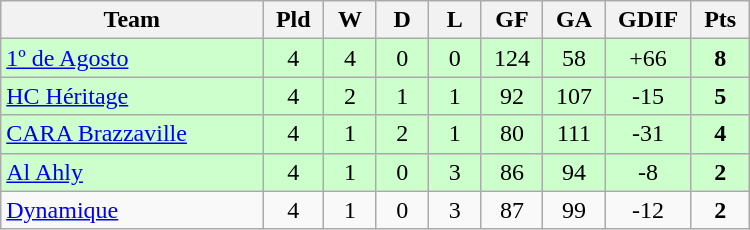<table class=wikitable style="text-align:center" width=500>
<tr>
<th width=25%>Team</th>
<th width=5%>Pld</th>
<th width=5%>W</th>
<th width=5%>D</th>
<th width=5%>L</th>
<th width=5%>GF</th>
<th width=5%>GA</th>
<th width=5%>GDIF</th>
<th width=5%>Pts</th>
</tr>
<tr bgcolor=#ccffcc>
<td align="left"> <a href='#'>1º de Agosto</a></td>
<td>4</td>
<td>4</td>
<td>0</td>
<td>0</td>
<td>124</td>
<td>58</td>
<td>+66</td>
<td><strong>8</strong></td>
</tr>
<tr bgcolor=#ccffcc>
<td align="left"> <a href='#'>HC Héritage</a></td>
<td>4</td>
<td>2</td>
<td>1</td>
<td>1</td>
<td>92</td>
<td>107</td>
<td>-15</td>
<td><strong>5</strong></td>
</tr>
<tr bgcolor=#ccffcc>
<td align="left"> <a href='#'>CARA Brazzaville</a></td>
<td>4</td>
<td>1</td>
<td>2</td>
<td>1</td>
<td>80</td>
<td>111</td>
<td>-31</td>
<td><strong>4</strong></td>
</tr>
<tr bgcolor=#ccffcc>
<td align="left"> <a href='#'>Al Ahly</a></td>
<td>4</td>
<td>1</td>
<td>0</td>
<td>3</td>
<td>86</td>
<td>94</td>
<td>-8</td>
<td><strong>2</strong></td>
</tr>
<tr>
<td align="left"> <a href='#'>Dynamique</a></td>
<td>4</td>
<td>1</td>
<td>0</td>
<td>3</td>
<td>87</td>
<td>99</td>
<td>-12</td>
<td><strong>2</strong></td>
</tr>
</table>
